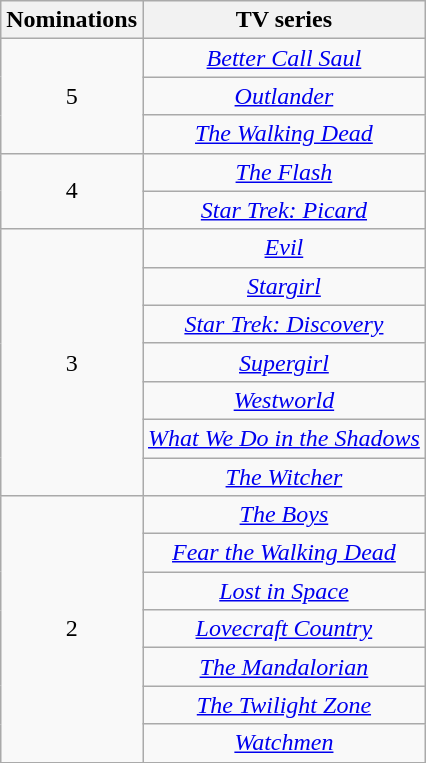<table class="wikitable left" style="text-align: center;">
<tr>
<th scope="col" style="width:55px;">Nominations</th>
<th scope="col" style="text-align:center;">TV series</th>
</tr>
<tr>
<td rowspan=3 scope=row style="text-align:center">5</td>
<td><em><a href='#'>Better Call Saul</a></em></td>
</tr>
<tr>
<td><em><a href='#'>Outlander</a></em></td>
</tr>
<tr>
<td><em><a href='#'>The Walking Dead</a></em></td>
</tr>
<tr>
<td rowspan=2 scope=row style="text-align:center">4</td>
<td><em><a href='#'>The Flash</a></em></td>
</tr>
<tr>
<td><em><a href='#'>Star Trek: Picard</a></em></td>
</tr>
<tr>
<td rowspan=7 scope=row style="text-align:center">3</td>
<td><em><a href='#'>Evil</a></em></td>
</tr>
<tr>
<td><em><a href='#'>Stargirl</a></em></td>
</tr>
<tr>
<td><em><a href='#'>Star Trek: Discovery</a></em></td>
</tr>
<tr>
<td><em><a href='#'>Supergirl</a></em></td>
</tr>
<tr>
<td><em><a href='#'>Westworld</a></em></td>
</tr>
<tr>
<td><em><a href='#'>What We Do in the Shadows</a></em></td>
</tr>
<tr>
<td><em><a href='#'>The Witcher</a></em></td>
</tr>
<tr>
<td rowspan=7 scope=row style="text-align:center">2</td>
<td><em><a href='#'>The Boys</a></em></td>
</tr>
<tr>
<td><em><a href='#'>Fear the Walking Dead</a></em></td>
</tr>
<tr>
<td><em><a href='#'>Lost in Space</a></em></td>
</tr>
<tr>
<td><em><a href='#'>Lovecraft Country</a></em></td>
</tr>
<tr>
<td><em><a href='#'>The Mandalorian</a></em></td>
</tr>
<tr>
<td><em><a href='#'>The Twilight Zone</a></em></td>
</tr>
<tr>
<td><em><a href='#'>Watchmen</a></em></td>
</tr>
</table>
